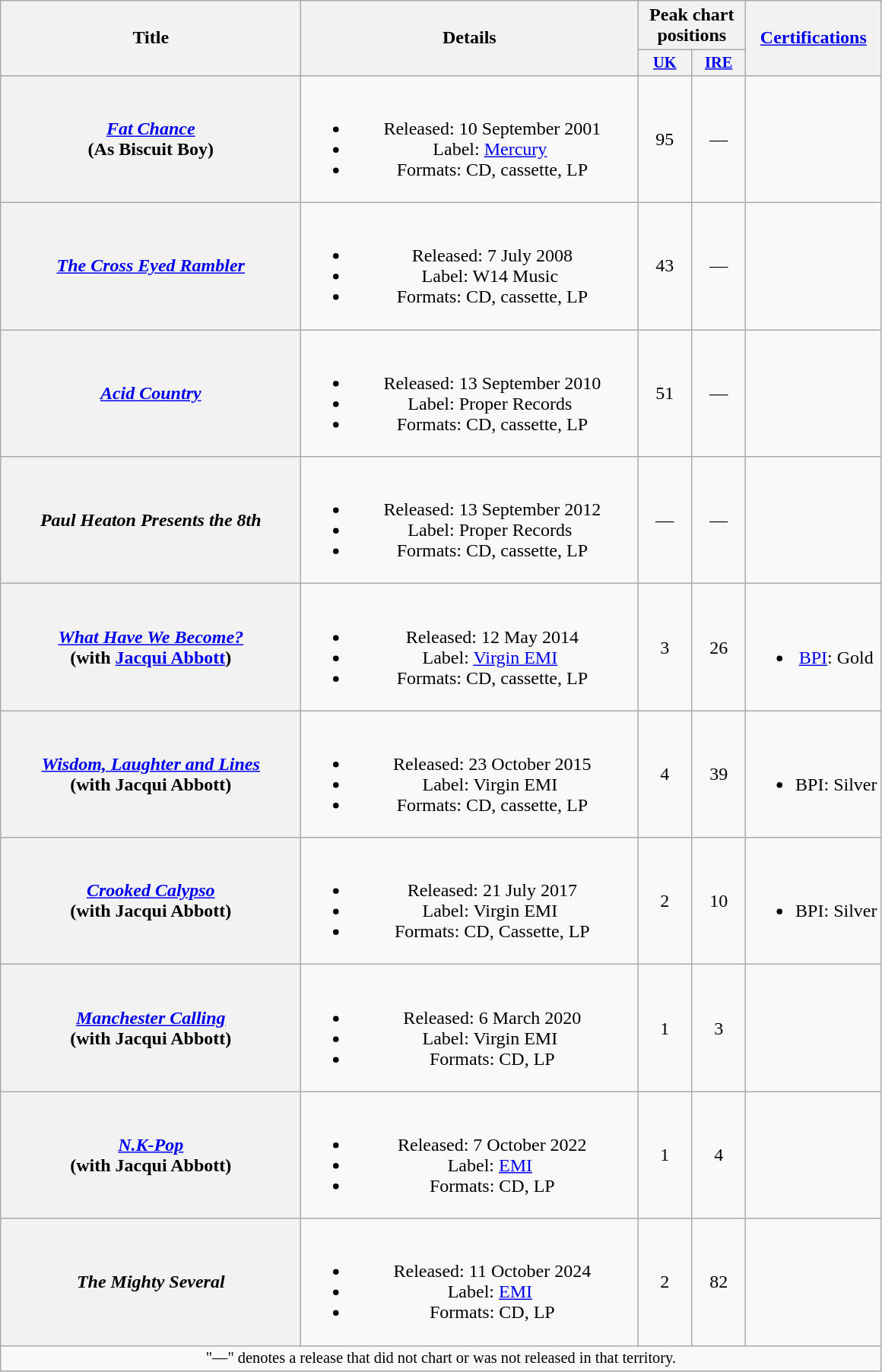<table class="wikitable plainrowheaders" style="text-align:center;">
<tr>
<th scope="col" rowspan="2" style="width:16em;">Title</th>
<th scope="col" rowspan="2" style="width:18em;">Details</th>
<th scope="col" colspan="2">Peak chart positions</th>
<th scope="col" rowspan="2"><a href='#'>Certifications</a></th>
</tr>
<tr>
<th scope="col" style="width:3em;font-size:85%;"><a href='#'>UK</a><br></th>
<th scope="col" style="width:3em;font-size:85%;"><a href='#'>IRE</a><br></th>
</tr>
<tr>
<th scope="row"><em><a href='#'>Fat Chance</a></em><br><span>(As Biscuit Boy)</span></th>
<td><br><ul><li>Released: 10 September 2001</li><li>Label: <a href='#'>Mercury</a> </li><li>Formats: CD, cassette, LP</li></ul></td>
<td>95</td>
<td>—</td>
<td></td>
</tr>
<tr>
<th scope="row"><em><a href='#'>The Cross Eyed Rambler</a></em></th>
<td><br><ul><li>Released: 7 July 2008</li><li>Label: W14 Music </li><li>Formats: CD, cassette, LP</li></ul></td>
<td>43</td>
<td>—</td>
<td></td>
</tr>
<tr>
<th scope="row"><em><a href='#'>Acid Country</a></em></th>
<td><br><ul><li>Released: 13 September 2010</li><li>Label: Proper Records </li><li>Formats: CD, cassette, LP</li></ul></td>
<td>51</td>
<td>—</td>
<td></td>
</tr>
<tr>
<th scope="row"><em>Paul Heaton Presents the 8th</em></th>
<td><br><ul><li>Released: 13 September 2012</li><li>Label: Proper Records </li><li>Formats: CD, cassette, LP</li></ul></td>
<td>—</td>
<td>—</td>
<td></td>
</tr>
<tr>
<th scope="row"><em><a href='#'>What Have We Become?</a></em><br><span>(with <a href='#'>Jacqui Abbott</a>)</span></th>
<td><br><ul><li>Released: 12 May 2014</li><li>Label: <a href='#'>Virgin EMI</a> </li><li>Formats: CD, cassette, LP</li></ul></td>
<td>3</td>
<td>26</td>
<td><br><ul><li><a href='#'>BPI</a>: Gold</li></ul></td>
</tr>
<tr>
<th scope="row"><em><a href='#'>Wisdom, Laughter and Lines</a></em><br><span>(with Jacqui Abbott)</span></th>
<td><br><ul><li>Released: 23 October 2015</li><li>Label: Virgin EMI </li><li>Formats: CD, cassette, LP</li></ul></td>
<td>4</td>
<td>39</td>
<td><br><ul><li>BPI: Silver</li></ul></td>
</tr>
<tr>
<th scope="row"><em><a href='#'>Crooked Calypso</a></em><br><span>(with Jacqui Abbott)</span></th>
<td><br><ul><li>Released: 21 July 2017</li><li>Label: Virgin EMI </li><li>Formats: CD, Cassette, LP</li></ul></td>
<td>2</td>
<td>10</td>
<td><br><ul><li>BPI: Silver</li></ul></td>
</tr>
<tr>
<th scope="row"><em><a href='#'>Manchester Calling</a></em><br><span>(with Jacqui Abbott)</span></th>
<td><br><ul><li>Released: 6 March 2020</li><li>Label: Virgin EMI </li><li>Formats: CD, LP</li></ul></td>
<td>1</td>
<td>3</td>
<td></td>
</tr>
<tr>
<th scope="row"><em><a href='#'>N.K-Pop</a></em><br><span>(with Jacqui Abbott)</span></th>
<td><br><ul><li>Released: 7 October 2022</li><li>Label: <a href='#'>EMI</a> </li><li>Formats: CD, LP</li></ul></td>
<td>1</td>
<td>4</td>
<td></td>
</tr>
<tr>
<th scope="row"><em>The Mighty Several</em></th>
<td><br><ul><li>Released: 11 October 2024</li><li>Label: <a href='#'>EMI</a> </li><li>Formats: CD, LP</li></ul></td>
<td>2</td>
<td>82<br></td>
<td></td>
</tr>
<tr>
<td colspan="11" style="font-size:85%">"—" denotes a release that did not chart or was not released in that territory.</td>
</tr>
</table>
